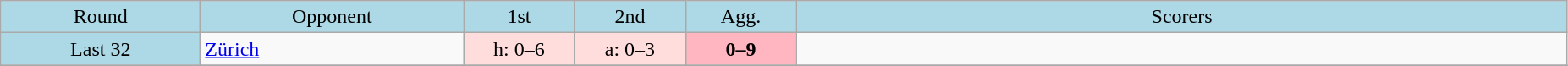<table class="wikitable" style="text-align:center">
<tr bgcolor=lightblue>
<td width=150px>Round</td>
<td width=200px>Opponent</td>
<td width=80px>1st</td>
<td width=80px>2nd</td>
<td width=80px>Agg.</td>
<td width=600px>Scorers</td>
</tr>
<tr>
<td bgcolor=lightblue>Last 32</td>
<td align=left> <a href='#'>Zürich</a></td>
<td bgcolor="#ffdddd">h: 0–6</td>
<td bgcolor="#ffdddd">a: 0–3</td>
<td bgcolor=lightpink><strong>0–9</strong></td>
<td align=left></td>
</tr>
<tr>
</tr>
</table>
